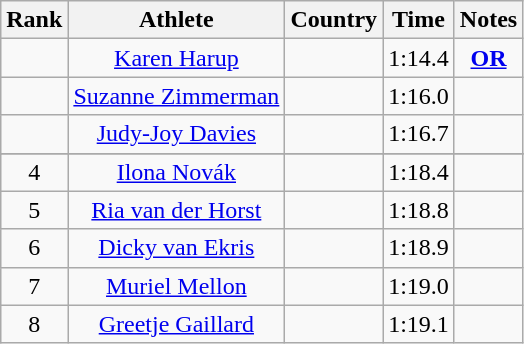<table class="wikitable sortable" style="text-align:center">
<tr>
<th>Rank</th>
<th>Athlete</th>
<th>Country</th>
<th>Time</th>
<th>Notes</th>
</tr>
<tr>
<td></td>
<td><a href='#'>Karen Harup</a></td>
<td align=left></td>
<td>1:14.4</td>
<td><strong><a href='#'>OR</a></strong></td>
</tr>
<tr>
<td></td>
<td><a href='#'>Suzanne Zimmerman</a></td>
<td align=left></td>
<td>1:16.0</td>
<td><strong> </strong></td>
</tr>
<tr>
<td></td>
<td><a href='#'>Judy-Joy Davies</a></td>
<td align=left></td>
<td>1:16.7</td>
<td><strong> </strong></td>
</tr>
<tr>
</tr>
<tr>
<td>4</td>
<td><a href='#'>Ilona Novák</a></td>
<td align=left></td>
<td>1:18.4</td>
<td><strong> </strong></td>
</tr>
<tr>
<td>5</td>
<td><a href='#'>Ria van der Horst</a></td>
<td align=left></td>
<td>1:18.8</td>
<td><strong> </strong></td>
</tr>
<tr>
<td>6</td>
<td><a href='#'>Dicky van Ekris</a></td>
<td align=left></td>
<td>1:18.9</td>
<td><strong> </strong></td>
</tr>
<tr>
<td>7</td>
<td><a href='#'>Muriel Mellon</a></td>
<td align=left></td>
<td>1:19.0</td>
<td><strong> </strong></td>
</tr>
<tr>
<td>8</td>
<td><a href='#'>Greetje Gaillard</a></td>
<td align=left></td>
<td>1:19.1</td>
<td><strong> </strong></td>
</tr>
</table>
